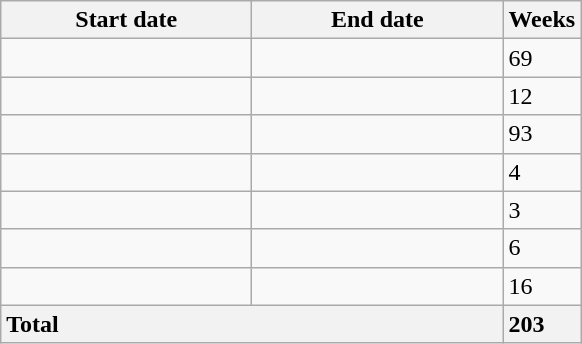<table class="sortable wikitable">
<tr>
<th width=160>Start date</th>
<th width=160>End date</th>
<th>Weeks</th>
</tr>
<tr>
<td></td>
<td></td>
<td>69</td>
</tr>
<tr>
<td></td>
<td></td>
<td>12</td>
</tr>
<tr>
<td></td>
<td></td>
<td>93</td>
</tr>
<tr>
<td></td>
<td></td>
<td>4</td>
</tr>
<tr>
<td></td>
<td></td>
<td>3</td>
</tr>
<tr>
<td></td>
<td></td>
<td>6</td>
</tr>
<tr>
<td></td>
<td></td>
<td>16</td>
</tr>
<tr>
<th colspan=2 style="text-align:left;">Total</th>
<th style="text-align:left;">203</th>
</tr>
</table>
